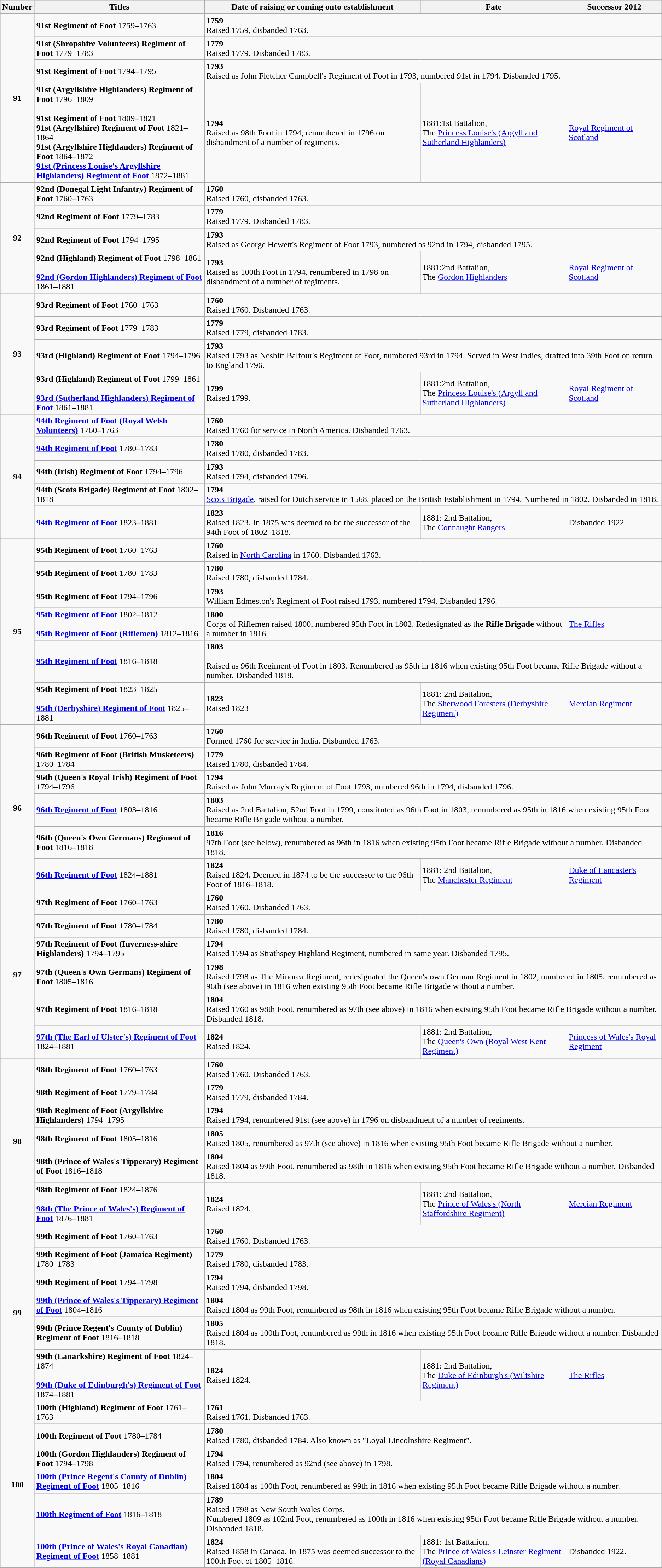<table class="wikitable">
<tr>
<th>Number</th>
<th>Titles</th>
<th>Date of raising or coming onto establishment</th>
<th>Fate</th>
<th>Successor 2012</th>
</tr>
<tr>
<td align=center valign=middle rowspan="4"><strong>91</strong></td>
<td><strong>91st Regiment of Foot</strong> 1759–1763</td>
<td colspan="3"><strong>1759</strong><br>Raised 1759, disbanded 1763.</td>
</tr>
<tr>
<td><strong>91st (Shropshire Volunteers) Regiment of Foot</strong> 1779–1783</td>
<td colspan="3"><strong>1779</strong><br>Raised 1779. Disbanded 1783.</td>
</tr>
<tr>
<td><strong>91st Regiment of Foot</strong> 1794–1795</td>
<td colspan="3"><strong>1793</strong><br>Raised as John Fletcher Campbell's Regiment of Foot in 1793, numbered 91st in 1794. Disbanded 1795.</td>
</tr>
<tr>
<td><strong>91st (Argyllshire Highlanders) Regiment of Foot</strong> 1796–1809<br><br><strong>91st Regiment of Foot</strong> 1809–1821<br>
<strong>91st (Argyllshire) Regiment of Foot</strong> 1821–1864<br>
<strong>91st (Argyllshire Highlanders) Regiment of Foot</strong> 1864–1872<br>
<strong><a href='#'>91st (Princess Louise's Argyllshire Highlanders) Regiment of Foot</a></strong> 1872–1881</td>
<td><strong>1794</strong><br>Raised as 98th Foot in 1794, renumbered in 1796 on disbandment of a number of regiments.</td>
<td>1881:1st Battalion,<br>The <a href='#'>Princess Louise's (Argyll and Sutherland Highlanders)</a></td>
<td><a href='#'>Royal Regiment of Scotland</a></td>
</tr>
<tr>
<td align=center valign=middle rowspan="4"><strong>92</strong></td>
<td><strong>92nd (Donegal Light Infantry) Regiment of Foot</strong> 1760–1763</td>
<td colspan="3"><strong>1760</strong><br>Raised 1760, disbanded 1763.</td>
</tr>
<tr>
<td><strong>92nd Regiment of Foot</strong> 1779–1783</td>
<td colspan="3"><strong>1779</strong><br>Raised 1779. Disbanded 1783.</td>
</tr>
<tr>
<td><strong>92nd Regiment of Foot</strong> 1794–1795</td>
<td colspan="3"><strong>1793</strong><br>Raised as George Hewett's Regiment of Foot 1793, numbered as 92nd in 1794, disbanded 1795.</td>
</tr>
<tr>
<td><strong>92nd (Highland) Regiment of Foot</strong> 1798–1861<br><br><strong><a href='#'>92nd (Gordon Highlanders) Regiment of Foot</a></strong> 1861–1881</td>
<td><strong>1793</strong><br>Raised as 100th Foot in 1794, renumbered in 1798 on disbandment of a number of regiments.</td>
<td>1881:2nd Battalion,<br>The <a href='#'>Gordon Highlanders</a></td>
<td><a href='#'>Royal Regiment of Scotland</a></td>
</tr>
<tr>
<td align=center valign=middle rowspan="4"><strong>93</strong></td>
<td><strong>93rd Regiment of Foot</strong> 1760–1763</td>
<td colspan="3"><strong>1760</strong><br>Raised 1760. Disbanded 1763.</td>
</tr>
<tr>
<td><strong>93rd Regiment of Foot</strong> 1779–1783</td>
<td colspan="3"><strong>1779</strong><br>Raised 1779, disbanded 1783.</td>
</tr>
<tr>
<td><strong>93rd (Highland) Regiment of Foot</strong> 1794–1796</td>
<td colspan="3"><strong>1793</strong><br>Raised 1793 as Nesbitt Balfour's Regiment of Foot, numbered 93rd in 1794. Served in West Indies, drafted into 39th Foot on return to England 1796.</td>
</tr>
<tr>
<td><strong>93rd (Highland) Regiment of Foot</strong> 1799–1861<br><br><strong><a href='#'>93rd (Sutherland Highlanders) Regiment of Foot</a></strong> 1861–1881</td>
<td><strong>1799</strong><br>Raised 1799.</td>
<td>1881:2nd Battalion,<br>The <a href='#'>Princess Louise's (Argyll and Sutherland Highlanders)</a></td>
<td><a href='#'>Royal Regiment of Scotland</a></td>
</tr>
<tr>
<td align=center valign=middle rowspan="5"><strong>94</strong></td>
<td><strong><a href='#'>94th Regiment of Foot (Royal Welsh Volunteers)</a></strong> 1760–1763</td>
<td colspan="3"><strong>1760</strong><br>Raised 1760 for service in North America. Disbanded 1763.</td>
</tr>
<tr>
<td><strong><a href='#'>94th Regiment of Foot</a></strong> 1780–1783</td>
<td colspan="3"><strong>1780</strong><br>Raised 1780, disbanded 1783.</td>
</tr>
<tr>
<td><strong>94th (Irish) Regiment of Foot</strong> 1794–1796</td>
<td colspan="3"><strong>1793</strong><br>Raised 1794, disbanded 1796.</td>
</tr>
<tr>
<td><strong>94th (Scots Brigade) Regiment of Foot</strong> 1802–1818</td>
<td colspan="3"><strong>1794</strong><br><a href='#'>Scots Brigade</a>, raised for Dutch service in 1568, placed on the British Establishment in 1794. Numbered in 1802. Disbanded in 1818.</td>
</tr>
<tr>
<td><strong><a href='#'>94th Regiment of Foot</a></strong> 1823–1881</td>
<td><strong>1823</strong><br>Raised 1823. In 1875 was deemed to be the successor of the 94th Foot of 1802–1818.</td>
<td>1881: 2nd Battalion,<br>The <a href='#'>Connaught Rangers</a></td>
<td>Disbanded 1922</td>
</tr>
<tr>
<td align=center valign=middle rowspan="6"><strong>95</strong></td>
<td><strong>95th Regiment of Foot</strong> 1760–1763</td>
<td colspan="3"><strong>1760</strong><br>Raised in <a href='#'>North Carolina</a> in 1760. Disbanded 1763.</td>
</tr>
<tr>
<td><strong>95th Regiment of Foot</strong> 1780–1783</td>
<td colspan="3"><strong>1780</strong><br>Raised 1780, disbanded 1784.</td>
</tr>
<tr>
<td><strong>95th Regiment of Foot</strong> 1794–1796</td>
<td colspan="3"><strong>1793</strong><br>William Edmeston's Regiment of Foot raised 1793, numbered 1794. Disbanded 1796.</td>
</tr>
<tr>
<td><strong><a href='#'>95th Regiment of Foot</a></strong> 1802–1812<br><br><strong><a href='#'>95th Regiment of Foot (Riflemen)</a></strong> 1812–1816</td>
<td colspan="2"><strong>1800</strong><br>Corps of Riflemen raised 1800, numbered 95th Foot in 1802. Redesignated as the <strong>Rifle Brigade</strong> without a number in 1816.</td>
<td><a href='#'>The Rifles</a></td>
</tr>
<tr>
<td><strong><a href='#'>95th Regiment of Foot</a></strong> 1816–1818</td>
<td colspan="3"><strong>1803</strong><br><br>Raised as 96th Regiment of Foot in 1803. Renumbered as 95th in 1816 when existing 95th Foot became Rifle Brigade without a number. Disbanded 1818.</td>
</tr>
<tr>
<td><strong>95th Regiment of Foot</strong> 1823–1825<br><br><strong><a href='#'>95th (Derbyshire) Regiment of Foot</a></strong> 1825–1881</td>
<td><strong>1823</strong><br>Raised 1823</td>
<td>1881: 2nd Battalion,<br> The <a href='#'>Sherwood Foresters (Derbyshire Regiment)</a></td>
<td><a href='#'>Mercian Regiment</a></td>
</tr>
<tr>
<td align=center valign=middle rowspan="6"><strong>96</strong></td>
<td><strong>96th Regiment of Foot</strong> 1760–1763</td>
<td colspan="3"><strong>1760</strong><br>Formed 1760 for service in India. Disbanded 1763.</td>
</tr>
<tr>
<td><strong>96th Regiment of Foot (British Musketeers)</strong> 1780–1784</td>
<td colspan="3"><strong>1779</strong><br>Raised 1780, disbanded 1784.</td>
</tr>
<tr>
<td><strong>96th (Queen's Royal Irish) Regiment of Foot</strong> 1794–1796</td>
<td colspan="3"><strong>1794</strong><br> Raised as John Murray's Regiment of Foot 1793, numbered 96th in 1794, disbanded 1796.</td>
</tr>
<tr>
<td><strong><a href='#'>96th Regiment of Foot</a></strong> 1803–1816</td>
<td colspan="3"><strong>1803</strong><br> Raised as 2nd Battalion, 52nd Foot in 1799, constituted as 96th Foot in 1803, renumbered as 95th in 1816 when existing 95th Foot became Rifle Brigade without a number.</td>
</tr>
<tr>
<td><strong>96th (Queen's Own Germans) Regiment of Foot</strong> 1816–1818</td>
<td colspan="3"><strong>1816</strong><br> 97th Foot (see below), renumbered as 96th in 1816 when existing 95th Foot became Rifle Brigade without a number. Disbanded 1818.</td>
</tr>
<tr>
<td><strong><a href='#'>96th Regiment of Foot</a></strong>  1824–1881</td>
<td><strong>1824</strong><br>Raised 1824. Deemed in 1874 to be the successor to the 96th Foot of 1816–1818.</td>
<td>1881: 2nd Battalion,<br> The <a href='#'>Manchester Regiment</a></td>
<td><a href='#'>Duke of Lancaster's Regiment</a></td>
</tr>
<tr>
<td align=center valign=middle rowspan="6"><strong>97</strong></td>
<td><strong>97th Regiment of Foot</strong> 1760–1763</td>
<td colspan="3"><strong>1760</strong><br>Raised 1760. Disbanded 1763.</td>
</tr>
<tr>
<td><strong>97th Regiment of Foot </strong>1780–1784<br></td>
<td colspan="3"><strong>1780</strong><br>Raised 1780, disbanded 1784.</td>
</tr>
<tr>
<td><strong>97th Regiment of Foot (Inverness-shire Highlanders)</strong> 1794–1795</td>
<td colspan="3"><strong>1794</strong><br>Raised 1794 as Strathspey Highland Regiment, numbered in same year. Disbanded 1795.</td>
</tr>
<tr>
<td><strong>97th (Queen's Own Germans) Regiment of Foot </strong>1805–1816<br></td>
<td colspan="3"><strong>1798</strong><br>Raised 1798 as The Minorca Regiment, redesignated the Queen's own German Regiment in 1802, numbered in 1805. renumbered as 96th (see above) in 1816 when existing 95th Foot became Rifle Brigade without a number.</td>
</tr>
<tr>
<td><strong>97th Regiment of Foot</strong> 1816–1818</td>
<td colspan="3"><strong>1804</strong><br>Raised 1760 as 98th Foot, renumbered as 97th (see above) in 1816 when existing 95th Foot became Rifle Brigade without a number. Disbanded 1818.</td>
</tr>
<tr>
<td><strong><a href='#'>97th (The Earl of Ulster's) Regiment of Foot</a></strong> 1824–1881<br></td>
<td><strong>1824</strong><br>Raised 1824.</td>
<td>1881: 2nd Battalion,<br>The <a href='#'>Queen's Own (Royal West Kent Regiment)</a></td>
<td><a href='#'>Princess of Wales's Royal Regiment</a></td>
</tr>
<tr>
<td align=center valign=middle rowspan="6"><strong>98</strong></td>
<td><strong>98th Regiment of Foot</strong> 1760–1763</td>
<td colspan="3"><strong>1760</strong><br>Raised 1760. Disbanded 1763.</td>
</tr>
<tr>
<td><strong>98th Regiment of Foot </strong>1779–1784<br></td>
<td colspan="3"><strong>1779</strong><br>Raised 1779, disbanded 1784.</td>
</tr>
<tr>
<td><strong>98th Regiment of Foot (Argyllshire Highlanders)</strong> 1794–1795</td>
<td colspan="3"><strong>1794</strong><br>Raised 1794, renumbered 91st (see above) in 1796 on disbandment of a number of regiments.</td>
</tr>
<tr>
<td><strong>98th Regiment of Foot </strong>1805–1816</td>
<td colspan="3"><strong>1805</strong><br>Raised 1805, renumbered as 97th (see above) in 1816 when existing 95th Foot became Rifle Brigade without a number.</td>
</tr>
<tr>
<td><strong>98th (Prince of Wales's Tipperary) Regiment of Foot</strong> 1816–1818</td>
<td colspan="3"><strong>1804</strong><br>Raised 1804 as 99th Foot, renumbered as 98th in 1816 when existing 95th Foot became Rifle Brigade without a number. Disbanded 1818.</td>
</tr>
<tr>
<td><strong>98th Regiment of Foot</strong> 1824–1876<br><br><strong><a href='#'>98th (The Prince of Wales's) Regiment of Foot</a></strong> 1876–1881</td>
<td><strong>1824</strong><br>Raised 1824.</td>
<td>1881: 2nd Battalion,<br>The <a href='#'>Prince of Wales's (North Staffordshire Regiment)</a></td>
<td><a href='#'>Mercian Regiment</a></td>
</tr>
<tr>
<td align=center valign=middle rowspan="6"><strong>99</strong></td>
<td><strong>99th Regiment of Foot</strong> 1760–1763</td>
<td colspan="3"><strong>1760</strong><br>Raised 1760. Disbanded 1763.</td>
</tr>
<tr>
<td><strong>99th Regiment of Foot (Jamaica Regiment)</strong> 1780–1783<br></td>
<td colspan="3"><strong>1779</strong><br>Raised 1780, disbanded 1783.</td>
</tr>
<tr>
<td><strong>99th Regiment of Foot</strong> 1794–1798</td>
<td colspan="3"><strong>1794</strong><br>Raised 1794, disbanded 1798.</td>
</tr>
<tr>
<td><strong><a href='#'>99th (Prince of Wales's Tipperary) Regiment of Foot</a> </strong>1804–1816</td>
<td colspan="3"><strong>1804</strong><br>Raised 1804 as 99th Foot, renumbered as 98th in 1816 when existing 95th Foot became Rifle Brigade without a number.</td>
</tr>
<tr>
<td><strong>99th (Prince Regent's County of Dublin) Regiment of Foot</strong> 1816–1818</td>
<td colspan="3"><strong>1805</strong><br>Raised 1804 as 100th Foot, renumbered as 99th in 1816 when existing 95th Foot became Rifle Brigade without a number. Disbanded 1818.</td>
</tr>
<tr>
<td><strong>99th (Lanarkshire) Regiment of Foot</strong> 1824–1874<br><br><strong><a href='#'>99th (Duke of Edinburgh's) Regiment of Foot</a></strong> 1874–1881</td>
<td><strong>1824</strong><br>Raised 1824.</td>
<td>1881: 2nd Battalion,<br>The <a href='#'>Duke of Edinburgh's (Wiltshire Regiment)</a></td>
<td><a href='#'>The Rifles</a></td>
</tr>
<tr>
<td align=center valign=middle rowspan="6"><strong>100</strong></td>
<td><strong>100th (Highland) Regiment of Foot</strong> 1761–1763</td>
<td colspan="3"><strong>1761</strong><br>Raised 1761. Disbanded 1763.</td>
</tr>
<tr>
<td><strong>100th Regiment of Foot</strong> 1780–1784<br></td>
<td colspan="3"><strong>1780</strong><br>Raised 1780, disbanded 1784. Also known as "Loyal Lincolnshire Regiment".</td>
</tr>
<tr>
<td><strong>100th (Gordon Highlanders) Regiment of Foot</strong> 1794–1798</td>
<td colspan="3"><strong>1794</strong><br>Raised 1794, renumbered as 92nd (see above) in 1798.</td>
</tr>
<tr>
<td><strong><a href='#'>100th (Prince Regent's County of Dublin) Regiment of Foot</a> </strong>1805–1816</td>
<td colspan="3"><strong>1804</strong><br>Raised 1804 as 100th Foot, renumbered as 99th in 1816 when existing 95th Foot became Rifle Brigade without a number.</td>
</tr>
<tr>
<td><strong><a href='#'>100th Regiment of Foot</a></strong> 1816–1818</td>
<td colspan="3"><strong>1789</strong><br>Raised 1798 as New South Wales Corps.<br>Numbered 1809 as 102nd Foot, renumbered as 100th in 1816 when existing 95th Foot became Rifle Brigade without a number. Disbanded 1818.</td>
</tr>
<tr>
<td><strong><a href='#'>100th (Prince of Wales's Royal Canadian) Regiment of Foot</a></strong> 1858–1881</td>
<td><strong>1824</strong><br>Raised 1858 in Canada. In 1875 was deemed successor to the 100th Foot of 1805–1816.</td>
<td>1881: 1st Battalion,<br>The <a href='#'>Prince of Wales's Leinster Regiment (Royal Canadians)</a></td>
<td>Disbanded 1922.</td>
</tr>
</table>
